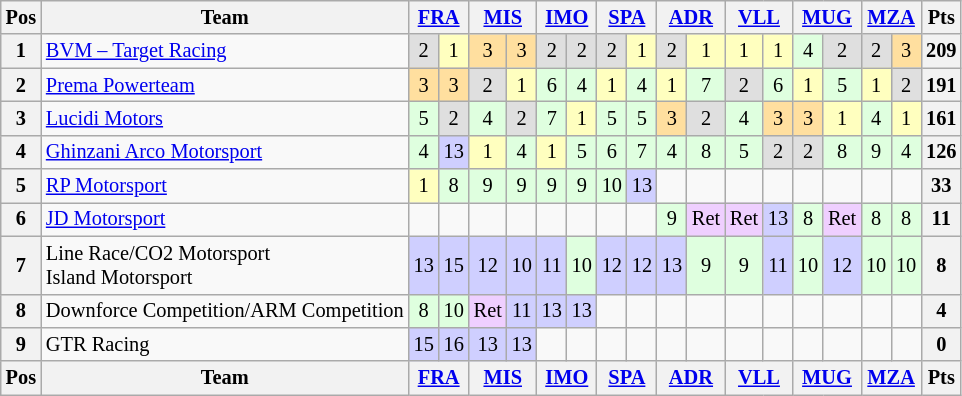<table class="wikitable" style="font-size: 85%; text-align:center">
<tr valign="top">
<th valign="middle">Pos</th>
<th valign="middle">Team</th>
<th colspan=2><a href='#'>FRA</a><br></th>
<th colspan=2><a href='#'>MIS</a><br></th>
<th colspan=2><a href='#'>IMO</a><br></th>
<th colspan=2><a href='#'>SPA</a><br></th>
<th colspan=2><a href='#'>ADR</a><br></th>
<th colspan=2><a href='#'>VLL</a><br></th>
<th colspan=2><a href='#'>MUG</a><br></th>
<th colspan=2><a href='#'>MZA</a><br></th>
<th valign="middle">Pts</th>
</tr>
<tr>
<th>1</th>
<td align=left> <a href='#'>BVM – Target Racing</a></td>
<td style="background:#DFDFDF;">2</td>
<td style="background:#FFFFBF;">1</td>
<td style="background:#FFDF9F;">3</td>
<td style="background:#FFDF9F;">3</td>
<td style="background:#DFDFDF;">2</td>
<td style="background:#DFDFDF;">2</td>
<td style="background:#DFDFDF;">2</td>
<td style="background:#FFFFBF;">1</td>
<td style="background:#DFDFDF;">2</td>
<td style="background:#FFFFBF;">1</td>
<td style="background:#FFFFBF;">1</td>
<td style="background:#FFFFBF;">1</td>
<td style="background:#DFFFDF;">4</td>
<td style="background:#DFDFDF;">2</td>
<td style="background:#DFDFDF;">2</td>
<td style="background:#FFDF9F;">3</td>
<th>209</th>
</tr>
<tr>
<th>2</th>
<td align=left> <a href='#'>Prema Powerteam</a></td>
<td style="background:#FFDF9F;">3</td>
<td style="background:#FFDF9F;">3</td>
<td style="background:#DFDFDF;">2</td>
<td style="background:#FFFFBF;">1</td>
<td style="background:#DFFFDF;">6</td>
<td style="background:#DFFFDF;">4</td>
<td style="background:#FFFFBF;">1</td>
<td style="background:#DFFFDF;">4</td>
<td style="background:#FFFFBF;">1</td>
<td style="background:#DFFFDF;">7</td>
<td style="background:#DFDFDF;">2</td>
<td style="background:#DFFFDF;">6</td>
<td style="background:#FFFFBF;">1</td>
<td style="background:#DFFFDF;">5</td>
<td style="background:#FFFFBF;">1</td>
<td style="background:#DFDFDF;">2</td>
<th>191</th>
</tr>
<tr>
<th>3</th>
<td align=left> <a href='#'>Lucidi Motors</a></td>
<td style="background:#DFFFDF;">5</td>
<td style="background:#DFDFDF;">2</td>
<td style="background:#DFFFDF;">4</td>
<td style="background:#DFDFDF;">2</td>
<td style="background:#DFFFDF;">7</td>
<td style="background:#FFFFBF;">1</td>
<td style="background:#DFFFDF;">5</td>
<td style="background:#DFFFDF;">5</td>
<td style="background:#FFDF9F;">3</td>
<td style="background:#DFDFDF;">2</td>
<td style="background:#DFFFDF;">4</td>
<td style="background:#FFDF9F;">3</td>
<td style="background:#FFDF9F;">3</td>
<td style="background:#FFFFBF;">1</td>
<td style="background:#DFFFDF;">4</td>
<td style="background:#FFFFBF;">1</td>
<th>161</th>
</tr>
<tr>
<th>4</th>
<td align=left> <a href='#'>Ghinzani Arco Motorsport</a></td>
<td style="background:#DFFFDF;">4</td>
<td style="background:#CFCFFF;">13</td>
<td style="background:#FFFFBF;">1</td>
<td style="background:#DFFFDF;">4</td>
<td style="background:#FFFFBF;">1</td>
<td style="background:#DFFFDF;">5</td>
<td style="background:#DFFFDF;">6</td>
<td style="background:#DFFFDF;">7</td>
<td style="background:#DFFFDF;">4</td>
<td style="background:#DFFFDF;">8</td>
<td style="background:#DFFFDF;">5</td>
<td style="background:#DFDFDF;">2</td>
<td style="background:#DFDFDF;">2</td>
<td style="background:#DFFFDF;">8</td>
<td style="background:#DFFFDF;">9</td>
<td style="background:#DFFFDF;">4</td>
<th>126</th>
</tr>
<tr>
<th>5</th>
<td align=left> <a href='#'>RP Motorsport</a></td>
<td style="background:#FFFFBF;">1</td>
<td style="background:#DFFFDF;">8</td>
<td style="background:#DFFFDF;">9</td>
<td style="background:#DFFFDF;">9</td>
<td style="background:#DFFFDF;">9</td>
<td style="background:#DFFFDF;">9</td>
<td style="background:#DFFFDF;">10</td>
<td style="background:#CFCFFF;">13</td>
<td></td>
<td></td>
<td></td>
<td></td>
<td></td>
<td></td>
<td></td>
<td></td>
<th>33</th>
</tr>
<tr>
<th>6</th>
<td align=left> <a href='#'>JD Motorsport</a></td>
<td></td>
<td></td>
<td></td>
<td></td>
<td></td>
<td></td>
<td></td>
<td></td>
<td style="background:#DFFFDF;">9</td>
<td style="background:#EFCFFF;">Ret</td>
<td style="background:#EFCFFF;">Ret</td>
<td style="background:#CFCFFF;">13</td>
<td style="background:#DFFFDF;">8</td>
<td style="background:#EFCFFF;">Ret</td>
<td style="background:#DFFFDF;">8</td>
<td style="background:#DFFFDF;">8</td>
<th>11</th>
</tr>
<tr>
<th>7</th>
<td align=left nowrap> Line Race/CO2 Motorsport<br> Island Motorsport</td>
<td style="background:#CFCFFF;">13</td>
<td style="background:#CFCFFF;">15</td>
<td style="background:#CFCFFF;">12</td>
<td style="background:#CFCFFF;">10</td>
<td style="background:#CFCFFF;">11</td>
<td style="background:#DFFFDF;">10</td>
<td style="background:#CFCFFF;">12</td>
<td style="background:#CFCFFF;">12</td>
<td style="background:#CFCFFF;">13</td>
<td style="background:#DFFFDF;">9</td>
<td style="background:#DFFFDF;">9</td>
<td style="background:#CFCFFF;">11</td>
<td style="background:#DFFFDF;">10</td>
<td style="background:#CFCFFF;">12</td>
<td style="background:#DFFFDF;">10</td>
<td style="background:#DFFFDF;">10</td>
<th>8</th>
</tr>
<tr>
<th>8</th>
<td align=left> Downforce Competition/ARM Competition</td>
<td style="background:#DFFFDF;">8</td>
<td style="background:#DFFFDF;">10</td>
<td style="background:#EFCFFF;">Ret</td>
<td style="background:#CFCFFF;">11</td>
<td style="background:#CFCFFF;">13</td>
<td style="background:#CFCFFF;">13</td>
<td></td>
<td></td>
<td></td>
<td></td>
<td></td>
<td></td>
<td></td>
<td></td>
<td></td>
<td></td>
<th>4</th>
</tr>
<tr>
<th>9</th>
<td align=left> GTR Racing</td>
<td style="background:#CFCFFF;">15</td>
<td style="background:#CFCFFF;">16</td>
<td style="background:#CFCFFF;">13</td>
<td style="background:#CFCFFF;">13</td>
<td></td>
<td></td>
<td></td>
<td></td>
<td></td>
<td></td>
<td></td>
<td></td>
<td></td>
<td></td>
<td></td>
<td></td>
<th>0</th>
</tr>
<tr valign="top">
<th valign="middle">Pos</th>
<th valign="middle">Team</th>
<th colspan=2><a href='#'>FRA</a><br></th>
<th colspan=2><a href='#'>MIS</a><br></th>
<th colspan=2><a href='#'>IMO</a><br></th>
<th colspan=2><a href='#'>SPA</a><br></th>
<th colspan=2><a href='#'>ADR</a><br></th>
<th colspan=2><a href='#'>VLL</a><br></th>
<th colspan=2><a href='#'>MUG</a><br></th>
<th colspan=2><a href='#'>MZA</a><br></th>
<th valign="middle">Pts</th>
</tr>
</table>
